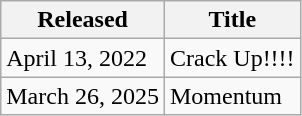<table class="wikitable">
<tr>
<th>Released</th>
<th>Title</th>
</tr>
<tr>
<td>April 13, 2022</td>
<td>Crack Up!!!!</td>
</tr>
<tr>
<td>March 26, 2025</td>
<td>Momentum</td>
</tr>
</table>
